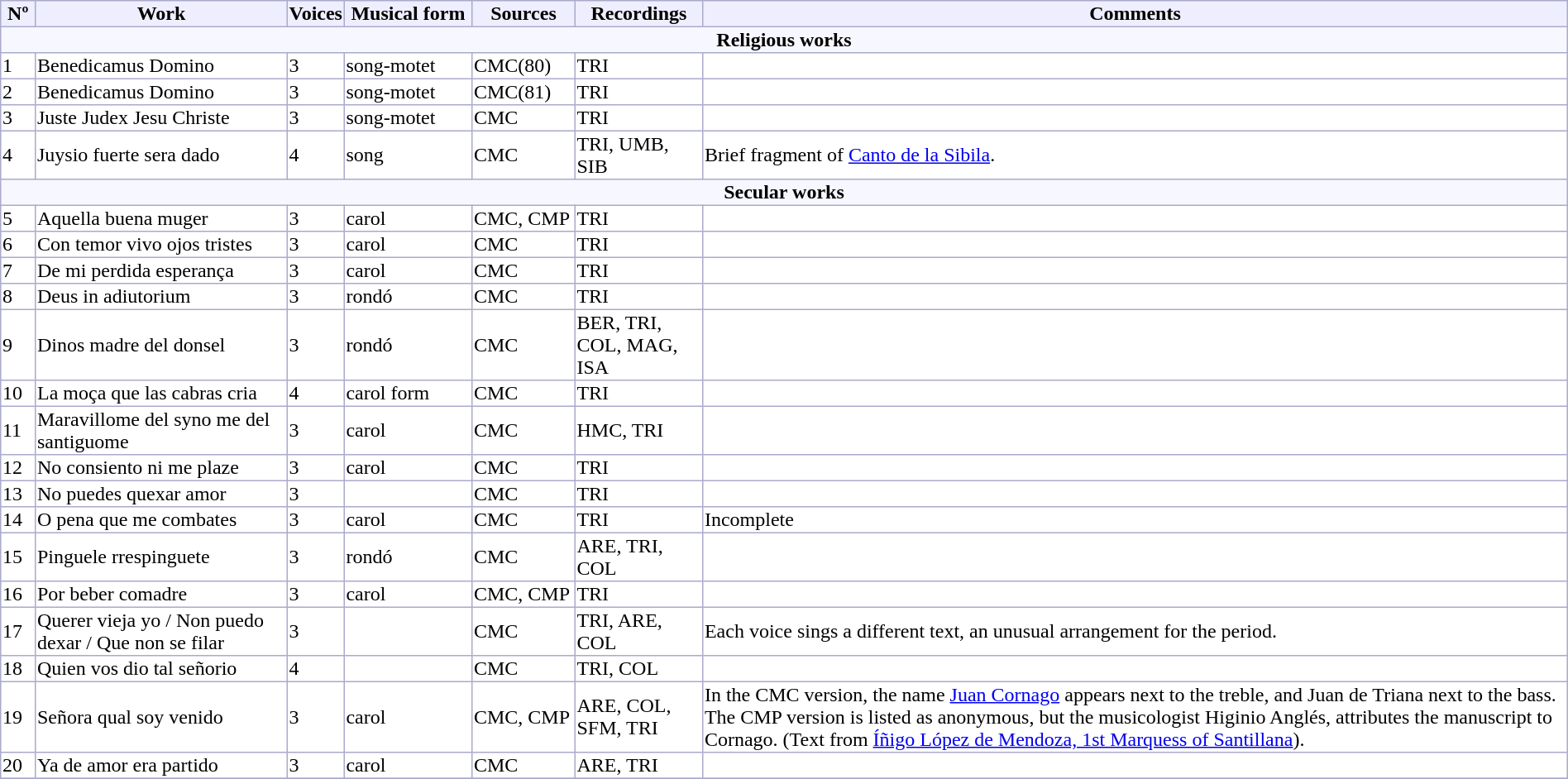<table style="border:1px solid #AAAACC;" rules="all" cellspacing="0">
<tr style="background:#EEEEFF">
<th style="width:25px">Nº</th>
<th style="width:200px">Work</th>
<th style="width:30px">Voices</th>
<th style="width:100px">Musical form</th>
<th style="width:80px">Sources</th>
<th style="width:100px">Recordings</th>
<th style="background:#EEEEFF">Comments</th>
</tr>
<tr>
<th colspan = 7; style="background:#F7F7FF;">Religious works</th>
</tr>
<tr>
<td>1</td>
<td>Benedicamus Domino</td>
<td>3</td>
<td>song-motet</td>
<td>CMC(80)</td>
<td>TRI</td>
<td></td>
</tr>
<tr>
<td>2</td>
<td>Benedicamus Domino</td>
<td>3</td>
<td>song-motet</td>
<td>CMC(81)</td>
<td>TRI</td>
<td></td>
</tr>
<tr>
<td>3</td>
<td>Juste Judex Jesu Christe</td>
<td>3</td>
<td>song-motet</td>
<td>CMC</td>
<td>TRI</td>
<td></td>
</tr>
<tr>
<td>4</td>
<td>Juysio fuerte sera dado</td>
<td>4</td>
<td>song</td>
<td>CMC</td>
<td>TRI, UMB, SIB</td>
<td>Brief fragment of <a href='#'>Canto de la Sibila</a>.</td>
</tr>
<tr>
<th colspan = 7; style="background:#F7F7FF;">Secular works</th>
</tr>
<tr>
<td>5</td>
<td>Aquella buena muger</td>
<td>3</td>
<td>carol</td>
<td>CMC, CMP</td>
<td>TRI</td>
<td></td>
</tr>
<tr>
<td>6</td>
<td>Con temor vivo ojos tristes</td>
<td>3</td>
<td>carol</td>
<td>CMC</td>
<td>TRI</td>
<td></td>
</tr>
<tr>
<td>7</td>
<td>De mi perdida esperança</td>
<td>3</td>
<td>carol</td>
<td>CMC</td>
<td>TRI</td>
<td></td>
</tr>
<tr>
<td>8</td>
<td>Deus in adiutorium</td>
<td>3</td>
<td>rondó</td>
<td>CMC</td>
<td>TRI</td>
<td></td>
</tr>
<tr>
<td>9</td>
<td>Dinos madre del donsel</td>
<td>3</td>
<td>rondó</td>
<td>CMC</td>
<td>BER, TRI, COL, MAG, ISA</td>
<td></td>
</tr>
<tr>
<td>10</td>
<td>La moça que las cabras cria</td>
<td>4</td>
<td>carol form</td>
<td>CMC</td>
<td>TRI</td>
<td></td>
</tr>
<tr>
<td>11</td>
<td>Maravillome del syno me del santiguome</td>
<td>3</td>
<td>carol</td>
<td>CMC</td>
<td>HMC, TRI</td>
<td></td>
</tr>
<tr>
<td>12</td>
<td>No consiento ni me plaze</td>
<td>3</td>
<td>carol</td>
<td>CMC</td>
<td>TRI</td>
<td></td>
</tr>
<tr>
<td>13</td>
<td>No puedes quexar amor</td>
<td>3</td>
<td></td>
<td>CMC</td>
<td>TRI</td>
<td></td>
</tr>
<tr>
<td>14</td>
<td>O pena que me combates</td>
<td>3</td>
<td>carol</td>
<td>CMC</td>
<td>TRI</td>
<td>Incomplete</td>
</tr>
<tr>
<td>15</td>
<td>Pinguele rrespinguete</td>
<td>3</td>
<td>rondó</td>
<td>CMC</td>
<td>ARE, TRI, COL</td>
<td></td>
</tr>
<tr>
<td>16</td>
<td>Por beber comadre</td>
<td>3</td>
<td>carol</td>
<td>CMC, CMP</td>
<td>TRI</td>
<td></td>
</tr>
<tr>
<td>17</td>
<td>Querer vieja yo / Non puedo dexar / Que non se filar</td>
<td>3</td>
<td></td>
<td>CMC</td>
<td>TRI, ARE, COL</td>
<td>Each voice sings a different text, an unusual arrangement for the period.</td>
</tr>
<tr>
<td>18</td>
<td>Quien vos dio tal señorio</td>
<td>4</td>
<td></td>
<td>CMC</td>
<td>TRI, COL</td>
<td></td>
</tr>
<tr>
<td>19</td>
<td>Señora qual soy venido</td>
<td>3</td>
<td>carol</td>
<td>CMC, CMP</td>
<td>ARE, COL, SFM, TRI</td>
<td>In the CMC version, the name <a href='#'>Juan Cornago</a> appears next to the treble, and Juan de Triana next to the bass. The CMP version is listed as anonymous, but the musicologist Higinio Anglés, attributes the manuscript to Cornago. (Text from <a href='#'>Íñigo López de Mendoza, 1st Marquess of Santillana</a>).</td>
</tr>
<tr>
<td>20</td>
<td>Ya de amor era partido</td>
<td>3</td>
<td>carol</td>
<td>CMC</td>
<td>ARE, TRI</td>
<td></td>
</tr>
<tr>
</tr>
</table>
